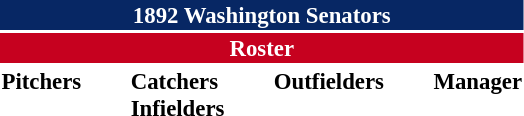<table class="toccolours" style="font-size: 95%;">
<tr>
<th colspan="10" style="background-color: #072764; color: white; text-align: center;">1892 Washington Senators</th>
</tr>
<tr>
<td colspan="10" style="background-color: #c6011f; color: white; text-align: center;"><strong>Roster</strong></td>
</tr>
<tr>
<td valign="top"><strong>Pitchers</strong><br>









</td>
<td width="25px"></td>
<td valign="top"><strong>Catchers</strong><br>



<strong>Infielders</strong>










</td>
<td width="25px"></td>
<td valign="top"><strong>Outfielders</strong><br>





</td>
<td width="25px"></td>
<td valign="top"><strong>Manager</strong><br>

</td>
</tr>
</table>
